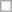<table class=wikitable>
<tr>
<td> </td>
</tr>
</table>
